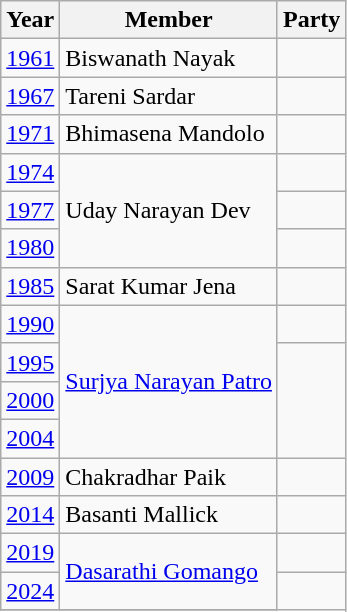<table class="wikitable sortable">
<tr>
<th>Year</th>
<th>Member</th>
<th colspan=2>Party</th>
</tr>
<tr>
<td><a href='#'>1961</a></td>
<td>Biswanath Nayak</td>
<td></td>
</tr>
<tr>
<td><a href='#'>1967</a></td>
<td>Tareni Sardar</td>
</tr>
<tr>
<td><a href='#'>1971</a></td>
<td>Bhimasena Mandolo</td>
<td></td>
</tr>
<tr>
<td><a href='#'>1974</a></td>
<td rowspan=3>Uday Narayan Dev</td>
<td></td>
</tr>
<tr>
<td><a href='#'>1977</a></td>
<td></td>
</tr>
<tr>
<td><a href='#'>1980</a></td>
<td></td>
</tr>
<tr>
<td><a href='#'>1985</a></td>
<td>Sarat Kumar Jena</td>
<td></td>
</tr>
<tr>
<td><a href='#'>1990</a></td>
<td rowspan=4><a href='#'>Surjya Narayan Patro</a></td>
<td></td>
</tr>
<tr>
<td><a href='#'>1995</a></td>
</tr>
<tr>
<td><a href='#'>2000</a></td>
</tr>
<tr>
<td><a href='#'>2004</a></td>
</tr>
<tr>
<td><a href='#'>2009</a></td>
<td>Chakradhar Paik</td>
<td></td>
</tr>
<tr>
<td><a href='#'>2014</a></td>
<td>Basanti Mallick</td>
<td></td>
</tr>
<tr>
<td><a href='#'>2019</a></td>
<td rowspan=2><a href='#'>Dasarathi Gomango</a></td>
<td></td>
</tr>
<tr>
<td><a href='#'>2024</a></td>
</tr>
<tr>
</tr>
</table>
